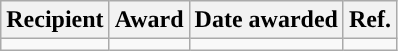<table class="wikitable sortable sortable" style="text-align: center">
<tr>
<th>Recipient</th>
<th>Award</th>
<th>Date awarded</th>
<th>Ref.</th>
</tr>
<tr>
<td></td>
<td></td>
<td></td>
<td></td>
</tr>
</table>
